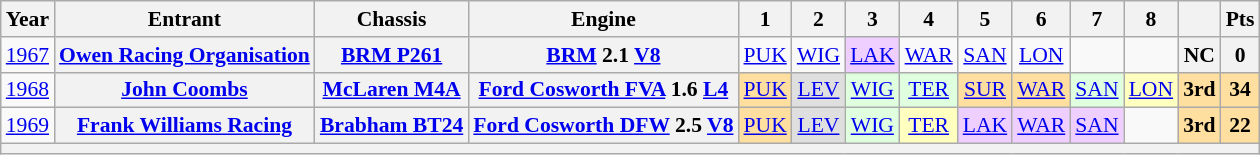<table class="wikitable" style="text-align:center; font-size:90%">
<tr>
<th>Year</th>
<th>Entrant</th>
<th>Chassis</th>
<th>Engine</th>
<th>1</th>
<th>2</th>
<th>3</th>
<th>4</th>
<th>5</th>
<th>6</th>
<th>7</th>
<th>8</th>
<th></th>
<th>Pts</th>
</tr>
<tr>
<td><a href='#'>1967</a></td>
<th><a href='#'>Owen Racing Organisation</a></th>
<th><a href='#'>BRM P261</a></th>
<th><a href='#'>BRM</a> 2.1 <a href='#'>V8</a></th>
<td><a href='#'>PUK</a></td>
<td><a href='#'>WIG</a></td>
<td style="background:#EFCFFF;"><a href='#'>LAK</a><br></td>
<td><a href='#'>WAR</a></td>
<td><a href='#'>SAN</a></td>
<td><a href='#'>LON</a></td>
<td></td>
<td></td>
<th>NC</th>
<th>0</th>
</tr>
<tr>
<td><a href='#'>1968</a></td>
<th><a href='#'>John Coombs</a></th>
<th><a href='#'>McLaren M4A</a></th>
<th><a href='#'>Ford Cosworth FVA</a> 1.6 <a href='#'>L4</a></th>
<td style="background:#FFDF9F;"><a href='#'>PUK</a><br></td>
<td style="background:#DFDFDF;"><a href='#'>LEV</a><br></td>
<td style="background:#DFFFDF;"><a href='#'>WIG</a><br></td>
<td style="background:#DFFFDF;"><a href='#'>TER</a><br></td>
<td style="background:#FFDF9F;"><a href='#'>SUR</a><br></td>
<td style="background:#FFDF9F;"><a href='#'>WAR</a><br></td>
<td style="background:#DFFFDF;"><a href='#'>SAN</a><br></td>
<td style="background:#FFFFBF;"><a href='#'>LON</a><br></td>
<th style="background:#FFDF9F;">3rd</th>
<th style="background:#FFDF9F;">34</th>
</tr>
<tr>
<td><a href='#'>1969</a></td>
<th><a href='#'>Frank Williams Racing</a></th>
<th><a href='#'>Brabham BT24</a></th>
<th><a href='#'>Ford Cosworth DFW</a> 2.5 <a href='#'>V8</a></th>
<td style="background:#FFDF9F;"><a href='#'>PUK</a><br></td>
<td style="background:#DFDFDF;"><a href='#'>LEV</a><br></td>
<td style="background:#DFFFDF;"><a href='#'>WIG</a><br></td>
<td style="background:#FFFFBF;"><a href='#'>TER</a><br></td>
<td style="background:#EFCFFF;"><a href='#'>LAK</a><br></td>
<td style="background:#EFCFFF;"><a href='#'>WAR</a><br></td>
<td style="background:#EFCFFF;"><a href='#'>SAN</a><br></td>
<td></td>
<th style="background:#FFDF9F;">3rd</th>
<th style="background:#FFDF9F;">22</th>
</tr>
<tr>
<th colspan=14></th>
</tr>
</table>
